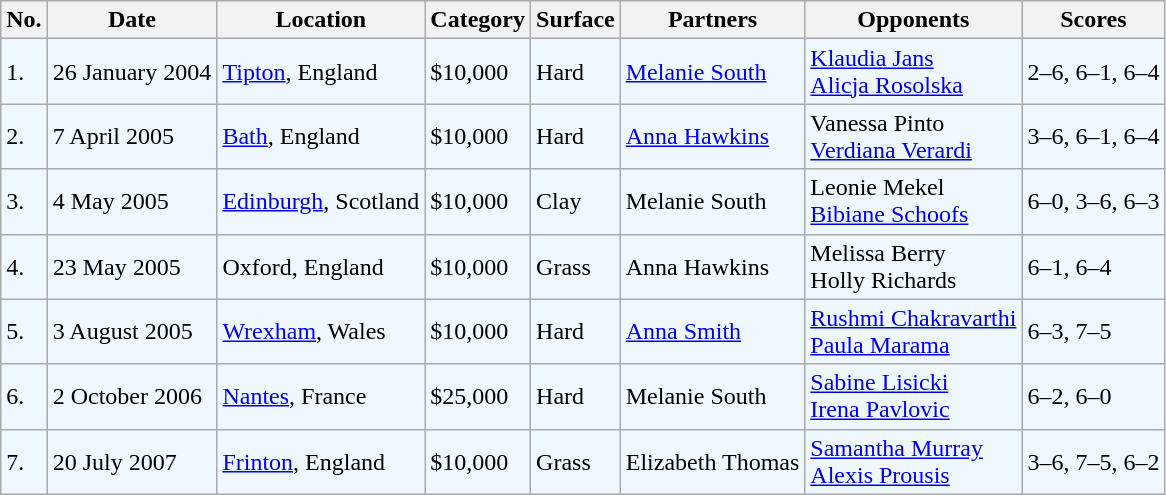<table class="sortable wikitable">
<tr>
<th>No.</th>
<th>Date</th>
<th>Location</th>
<th>Category</th>
<th>Surface</th>
<th>Partners</th>
<th>Opponents</th>
<th>Scores</th>
</tr>
<tr bgcolor="#f0f8ff">
<td>1.</td>
<td>26 January 2004</td>
<td><a href='#'>Tipton</a>, England</td>
<td>$10,000</td>
<td>Hard</td>
<td> <a href='#'>Melanie South</a></td>
<td> <a href='#'>Klaudia Jans</a> <br>  <a href='#'>Alicja Rosolska</a></td>
<td>2–6, 6–1, 6–4</td>
</tr>
<tr bgcolor="#f0f8ff">
<td>2.</td>
<td>7 April 2005</td>
<td><a href='#'>Bath</a>, England</td>
<td>$10,000</td>
<td>Hard</td>
<td> <a href='#'>Anna Hawkins</a></td>
<td> Vanessa Pinto <br>  <a href='#'>Verdiana Verardi</a></td>
<td>3–6, 6–1, 6–4</td>
</tr>
<tr bgcolor="#f0f8ff">
<td>3.</td>
<td>4 May 2005</td>
<td><a href='#'>Edinburgh</a>, Scotland</td>
<td>$10,000</td>
<td>Clay</td>
<td> Melanie South</td>
<td> Leonie Mekel <br>  <a href='#'>Bibiane Schoofs</a></td>
<td>6–0, 3–6, 6–3</td>
</tr>
<tr bgcolor="#f0f8ff">
<td>4.</td>
<td>23 May 2005</td>
<td>Oxford, England</td>
<td>$10,000</td>
<td>Grass</td>
<td> Anna Hawkins</td>
<td> Melissa Berry <br>  Holly Richards</td>
<td>6–1, 6–4</td>
</tr>
<tr bgcolor="#f0f8ff">
<td>5.</td>
<td>3 August 2005</td>
<td><a href='#'>Wrexham</a>, Wales</td>
<td>$10,000</td>
<td>Hard</td>
<td> <a href='#'>Anna Smith</a></td>
<td> <a href='#'>Rushmi Chakravarthi</a> <br>  <a href='#'>Paula Marama</a></td>
<td>6–3, 7–5</td>
</tr>
<tr bgcolor="#f0f8ff">
<td>6.</td>
<td>2 October 2006</td>
<td><a href='#'>Nantes</a>, France</td>
<td>$25,000</td>
<td>Hard</td>
<td> Melanie South</td>
<td> <a href='#'>Sabine Lisicki</a> <br>  <a href='#'>Irena Pavlovic</a></td>
<td>6–2, 6–0</td>
</tr>
<tr bgcolor="#f0f8ff">
<td>7.</td>
<td>20 July 2007</td>
<td><a href='#'>Frinton</a>, England</td>
<td>$10,000</td>
<td>Grass</td>
<td> Elizabeth Thomas</td>
<td> <a href='#'>Samantha Murray</a> <br>  <a href='#'>Alexis Prousis</a></td>
<td>3–6, 7–5, 6–2</td>
</tr>
</table>
